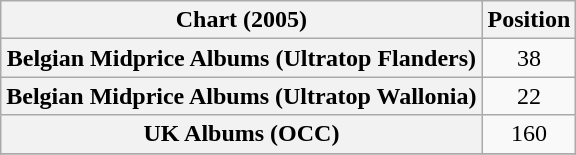<table class="wikitable plainrowheaders sortable" style="text-align:center">
<tr>
<th scope="col">Chart (2005)</th>
<th scope="col">Position</th>
</tr>
<tr>
<th scope="row">Belgian Midprice Albums (Ultratop Flanders)</th>
<td style="text-align:center;">38</td>
</tr>
<tr>
<th scope="row">Belgian Midprice Albums (Ultratop Wallonia)</th>
<td style="text-align:center;">22</td>
</tr>
<tr>
<th scope="row">UK Albums (OCC)</th>
<td align="center">160</td>
</tr>
<tr>
</tr>
</table>
